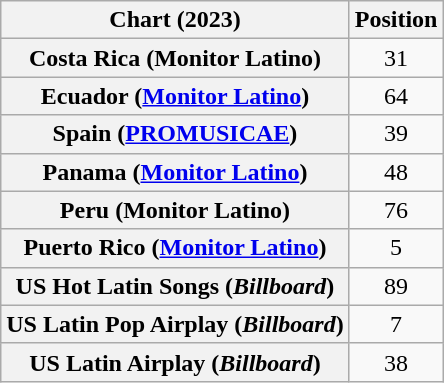<table class="wikitable sortable plainrowheaders" style="text-align:center">
<tr>
<th scope="col">Chart (2023)</th>
<th scope="col">Position</th>
</tr>
<tr>
<th scope="row">Costa Rica (Monitor Latino)</th>
<td>31</td>
</tr>
<tr>
<th scope="row">Ecuador (<a href='#'>Monitor Latino</a>)</th>
<td>64</td>
</tr>
<tr>
<th scope="row">Spain (<a href='#'>PROMUSICAE</a>)</th>
<td>39</td>
</tr>
<tr>
<th scope="row">Panama (<a href='#'>Monitor Latino</a>)</th>
<td>48</td>
</tr>
<tr>
<th scope="row">Peru (Monitor Latino)</th>
<td>76</td>
</tr>
<tr>
<th scope="row">Puerto Rico (<a href='#'>Monitor Latino</a>)</th>
<td>5</td>
</tr>
<tr>
<th scope="row">US Hot Latin Songs (<em>Billboard</em>)</th>
<td>89</td>
</tr>
<tr>
<th scope="row">US Latin Pop Airplay (<em>Billboard</em>)</th>
<td>7</td>
</tr>
<tr>
<th scope="row">US Latin Airplay (<em>Billboard</em>)</th>
<td>38</td>
</tr>
</table>
